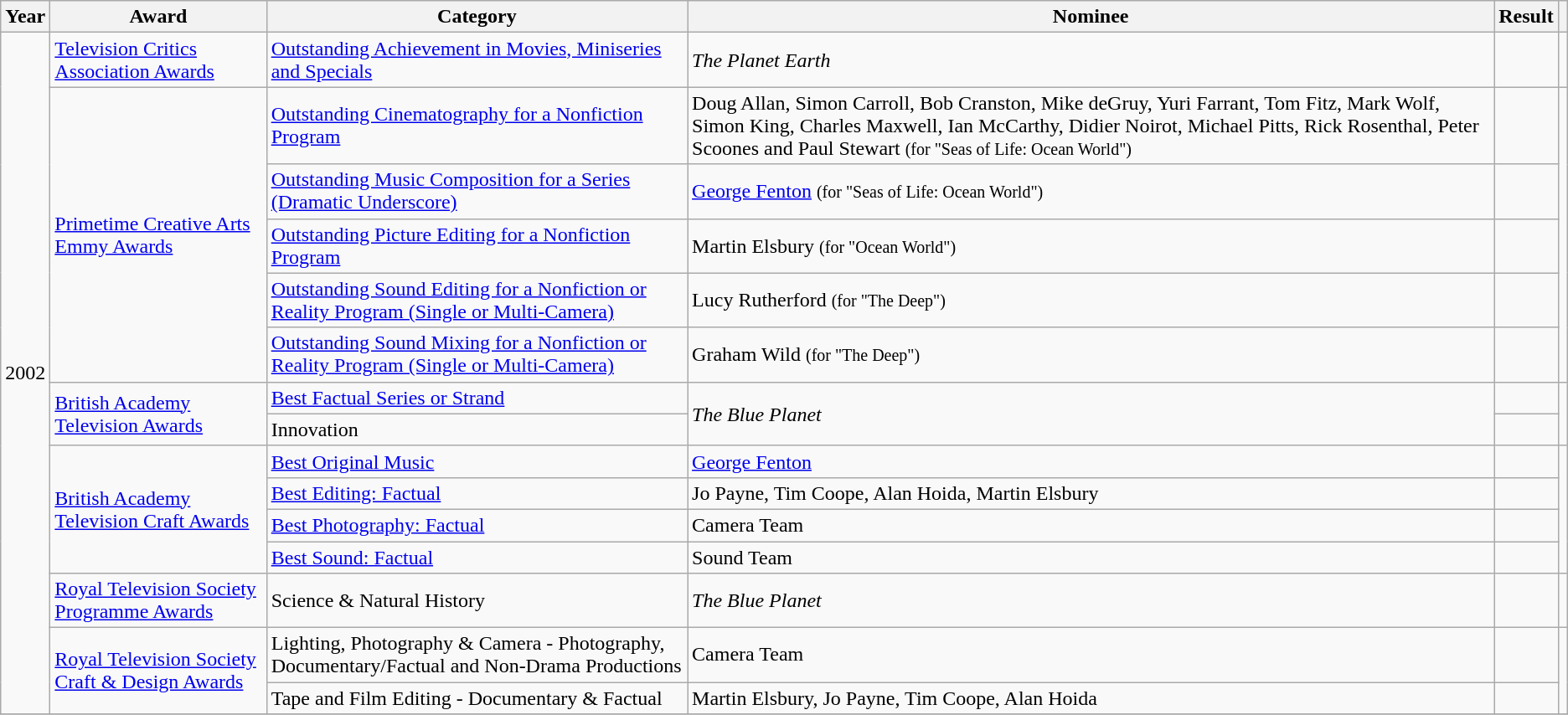<table class="wikitable sortable">
<tr>
<th>Year</th>
<th>Award</th>
<th>Category</th>
<th>Nominee</th>
<th>Result</th>
<th class="unsortable"></th>
</tr>
<tr>
<td rowspan=15>2002</td>
<td rowspan=1><a href='#'>Television Critics Association Awards</a></td>
<td><a href='#'>Outstanding Achievement in Movies, Miniseries and Specials</a></td>
<td><em>The Planet Earth</em></td>
<td></td>
<td rowspan=1></td>
</tr>
<tr>
<td rowspan=5><a href='#'>Primetime Creative Arts Emmy Awards</a></td>
<td><a href='#'>Outstanding Cinematography for a Nonfiction Program</a></td>
<td>Doug Allan, Simon Carroll, Bob Cranston, Mike deGruy, Yuri Farrant, Tom Fitz, Mark Wolf, Simon King, Charles Maxwell, Ian McCarthy, Didier Noirot, Michael Pitts, Rick Rosenthal, Peter Scoones and Paul Stewart <small>(for "Seas of Life: Ocean World")</small></td>
<td></td>
<td rowspan=5></td>
</tr>
<tr>
<td><a href='#'>Outstanding Music Composition for a Series (Dramatic Underscore)</a></td>
<td><a href='#'>George Fenton</a> <small>(for "Seas of Life: Ocean World")</small></td>
<td></td>
</tr>
<tr>
<td><a href='#'>Outstanding Picture Editing for a Nonfiction Program</a></td>
<td>Martin Elsbury <small>(for "Ocean World")</small></td>
<td></td>
</tr>
<tr>
<td><a href='#'>Outstanding Sound Editing for a Nonfiction or Reality Program (Single or Multi-Camera)</a></td>
<td>Lucy Rutherford <small>(for "The Deep")</small></td>
<td></td>
</tr>
<tr>
<td><a href='#'>Outstanding Sound Mixing for a Nonfiction or Reality Program (Single or Multi-Camera)</a></td>
<td>Graham Wild <small>(for "The Deep")</small></td>
<td></td>
</tr>
<tr>
<td rowspan=2><a href='#'>British Academy Television Awards</a></td>
<td><a href='#'>Best Factual Series or Strand</a></td>
<td rowspan="2"><em>The Blue Planet</em></td>
<td></td>
<td rowspan=2></td>
</tr>
<tr>
<td>Innovation</td>
<td></td>
</tr>
<tr>
<td rowspan=4><a href='#'>British Academy Television Craft Awards</a></td>
<td><a href='#'>Best Original Music</a></td>
<td><a href='#'>George Fenton</a></td>
<td></td>
<td rowspan=4></td>
</tr>
<tr>
<td><a href='#'>Best Editing: Factual</a></td>
<td>Jo Payne, Tim Coope, Alan Hoida, Martin Elsbury</td>
<td></td>
</tr>
<tr>
<td><a href='#'>Best Photography: Factual</a></td>
<td>Camera Team</td>
<td></td>
</tr>
<tr>
<td><a href='#'>Best Sound: Factual</a></td>
<td>Sound Team</td>
<td></td>
</tr>
<tr>
<td><a href='#'>Royal Television Society Programme Awards</a></td>
<td>Science & Natural History</td>
<td><em>The Blue Planet</em></td>
<td></td>
<td></td>
</tr>
<tr>
<td rowspan="2"><a href='#'>Royal Television Society Craft & Design Awards</a></td>
<td>Lighting, Photography & Camera - Photography, Documentary/Factual and Non-Drama Productions</td>
<td>Camera Team</td>
<td></td>
<td rowspan="2"></td>
</tr>
<tr>
<td>Tape and Film Editing - Documentary & Factual</td>
<td>Martin Elsbury, Jo Payne, Tim Coope, Alan Hoida</td>
<td></td>
</tr>
<tr>
</tr>
</table>
